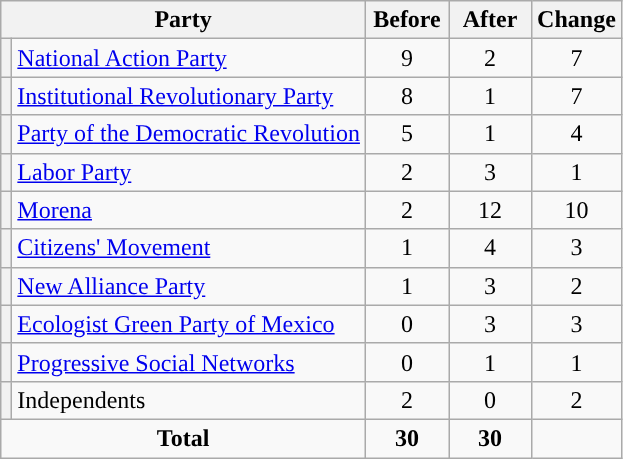<table class="wikitable" style="text-align:center;">
<tr>
<th colspan="2">Party</th>
<th style="width:3em">Before</th>
<th style="width:3em">After</th>
<th style="width:3em">Change</th>
</tr>
<tr>
<th style="background-color:"></th>
<td style="text-align:left;"><a href='#'>National Action Party</a></td>
<td>9</td>
<td>2</td>
<td>7</td>
</tr>
<tr>
<th style="background-color:"></th>
<td style="text-align:left;"><a href='#'>Institutional Revolutionary Party</a></td>
<td>8</td>
<td>1</td>
<td>7</td>
</tr>
<tr>
<th style="background-color:"></th>
<td style="text-align:left;"><a href='#'>Party of the Democratic Revolution</a></td>
<td>5</td>
<td>1</td>
<td>4</td>
</tr>
<tr>
<th style="background-color:"></th>
<td style="text-align:left;"><a href='#'>Labor Party</a></td>
<td>2</td>
<td>3</td>
<td>1</td>
</tr>
<tr>
<th style="background-color:"></th>
<td style="text-align:left;"><a href='#'>Morena</a></td>
<td>2</td>
<td>12</td>
<td>10</td>
</tr>
<tr>
<th style="background-color:"></th>
<td style="text-align:left;"><a href='#'>Citizens' Movement</a></td>
<td>1</td>
<td>4</td>
<td>3</td>
</tr>
<tr>
<th style="background-color:"></th>
<td style="text-align:left;"><a href='#'>New Alliance Party</a></td>
<td>1</td>
<td>3</td>
<td>2</td>
</tr>
<tr>
<th style="background-color:"></th>
<td style="text-align:left;"><a href='#'>Ecologist Green Party of Mexico</a></td>
<td>0</td>
<td>3</td>
<td>3</td>
</tr>
<tr>
<th style="background-color:"></th>
<td style="text-align:left;"><a href='#'>Progressive Social Networks</a></td>
<td>0</td>
<td>1</td>
<td>1</td>
</tr>
<tr>
<th style="background-color:"></th>
<td style="text-align:left;">Independents</td>
<td>2</td>
<td>0</td>
<td>2</td>
</tr>
<tr>
<td colspan="2"><strong>Total</strong></td>
<td><strong>30</strong></td>
<td><strong>30</strong></td>
<td></td>
</tr>
</table>
